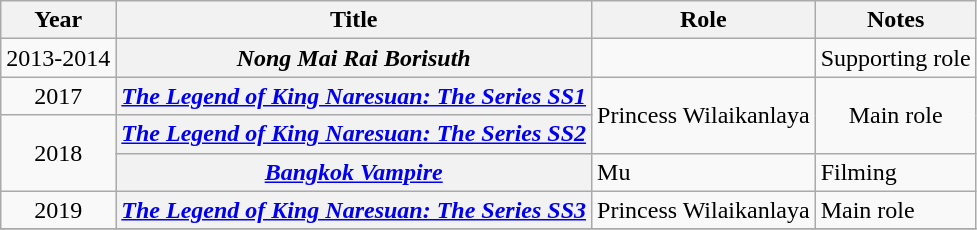<table class="wikitable plainrowheaders sortable">
<tr>
<th scope="col">Year</th>
<th scope="col">Title</th>
<th scope="col">Role</th>
<th class="unsortable">Notes</th>
</tr>
<tr>
<td rowspan=1 align = "center">2013-2014</td>
<th scope="row"><em>Nong Mai Rai Borisuth</em></th>
<td></td>
<td>Supporting role</td>
</tr>
<tr>
<td rowspan=1 align = "center">2017</td>
<th scope="row"><em><a href='#'>The Legend of King Naresuan: The Series SS1</a></em></th>
<td rowspan=2 align = "center">Princess Wilaikanlaya</td>
<td rowspan=2 align = "center">Main role</td>
</tr>
<tr>
<td rowspan=2 align = "center">2018</td>
<th scope="row"><em><a href='#'>The Legend of King Naresuan: The Series SS2</a></em></th>
</tr>
<tr>
<th scope="row"><em><a href='#'>Bangkok Vampire</a></em></th>
<td>Mu</td>
<td>Filming</td>
</tr>
<tr>
<td rowspan=1 align = "center">2019</td>
<th scope="row"><em><a href='#'>The Legend of King Naresuan: The Series SS3</a></em></th>
<td>Princess Wilaikanlaya</td>
<td>Main role</td>
</tr>
<tr>
</tr>
</table>
